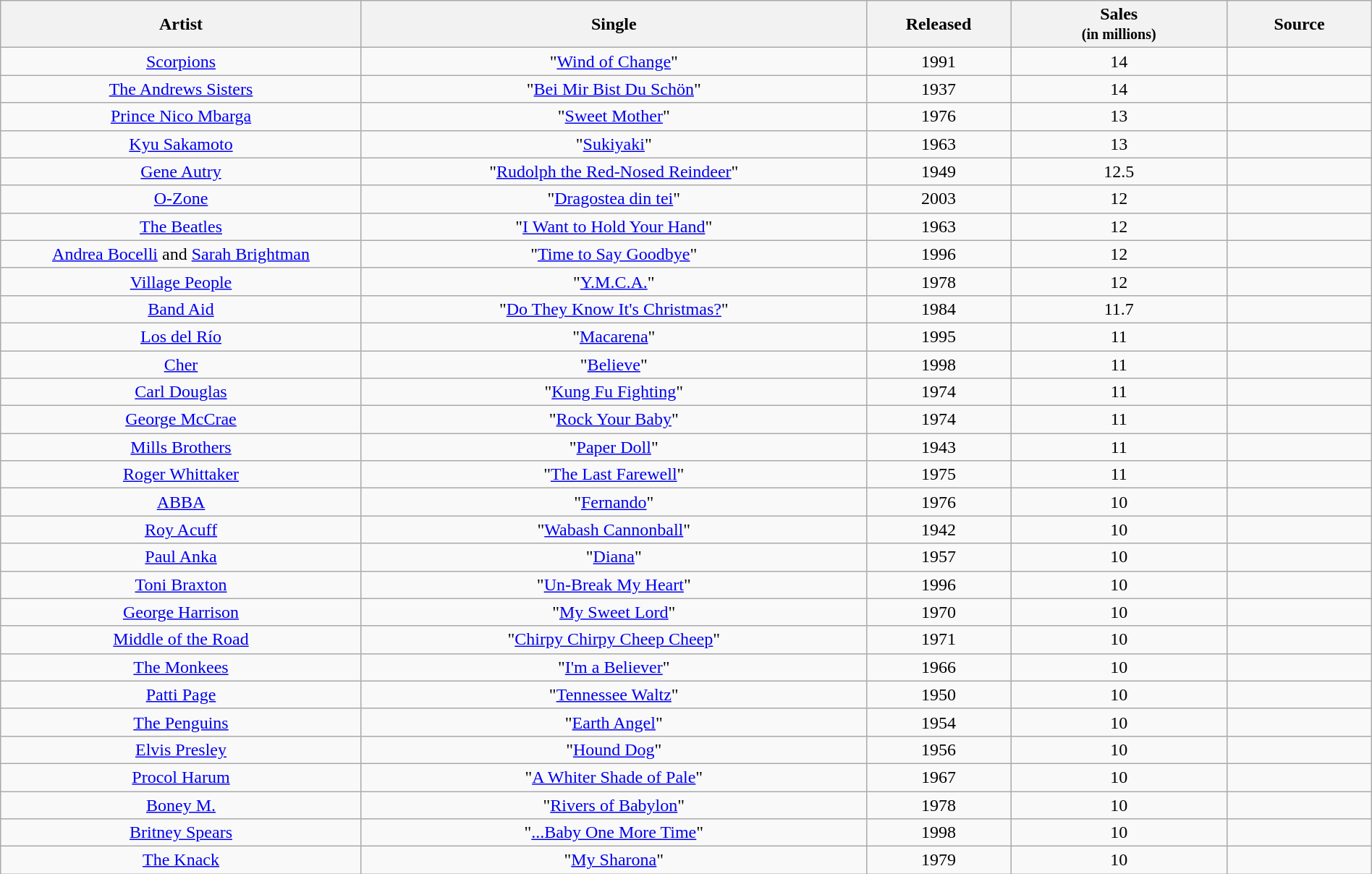<table class="wikitable sortable" style="width:100%; text-align:center;">
<tr>
<th style="width:25%;">Artist</th>
<th style="width:35%;">Single</th>
<th style="width:10%;">Released</th>
<th style="width:15%;">Sales<br><small>(in millions)</small></th>
<th style="width:10%;">Source</th>
</tr>
<tr>
<td><a href='#'>Scorpions</a></td>
<td>"<a href='#'>Wind of Change</a>"</td>
<td>1991</td>
<td>14</td>
<td></td>
</tr>
<tr>
<td><a href='#'>The Andrews Sisters</a></td>
<td>"<a href='#'>Bei Mir Bist Du Schön</a>"</td>
<td>1937</td>
<td>14</td>
<td></td>
</tr>
<tr>
<td><a href='#'>Prince Nico Mbarga</a></td>
<td>"<a href='#'>Sweet Mother</a>"</td>
<td>1976</td>
<td>13</td>
<td></td>
</tr>
<tr>
<td><a href='#'>Kyu Sakamoto</a></td>
<td>"<a href='#'>Sukiyaki</a>"</td>
<td>1963</td>
<td>13</td>
<td></td>
</tr>
<tr>
<td><a href='#'>Gene Autry</a></td>
<td>"<a href='#'>Rudolph the Red-Nosed Reindeer</a>"</td>
<td>1949</td>
<td>12.5</td>
<td></td>
</tr>
<tr>
<td><a href='#'>O-Zone</a></td>
<td>"<a href='#'>Dragostea din tei</a>"</td>
<td>2003</td>
<td>12</td>
<td></td>
</tr>
<tr>
<td><a href='#'>The Beatles</a></td>
<td>"<a href='#'>I Want to Hold Your Hand</a>"</td>
<td>1963</td>
<td>12</td>
<td></td>
</tr>
<tr>
<td><a href='#'>Andrea Bocelli</a> and <a href='#'>Sarah Brightman</a></td>
<td>"<a href='#'>Time to Say Goodbye</a>"</td>
<td>1996</td>
<td>12</td>
<td></td>
</tr>
<tr>
<td><a href='#'>Village People</a></td>
<td>"<a href='#'>Y.M.C.A.</a>"</td>
<td>1978</td>
<td>12</td>
<td></td>
</tr>
<tr>
<td><a href='#'>Band Aid</a></td>
<td>"<a href='#'>Do They Know It's Christmas?</a>"</td>
<td>1984</td>
<td>11.7</td>
<td></td>
</tr>
<tr>
<td><a href='#'>Los del Río</a></td>
<td>"<a href='#'>Macarena</a>"</td>
<td>1995</td>
<td>11</td>
<td></td>
</tr>
<tr>
<td><a href='#'>Cher</a></td>
<td>"<a href='#'>Believe</a>"</td>
<td>1998</td>
<td>11</td>
<td></td>
</tr>
<tr>
<td><a href='#'>Carl Douglas</a></td>
<td>"<a href='#'>Kung Fu Fighting</a>"</td>
<td>1974</td>
<td>11</td>
<td></td>
</tr>
<tr>
<td><a href='#'>George McCrae</a></td>
<td>"<a href='#'>Rock Your Baby</a>"</td>
<td>1974</td>
<td>11</td>
<td></td>
</tr>
<tr>
<td><a href='#'>Mills Brothers</a></td>
<td>"<a href='#'>Paper Doll</a>"</td>
<td>1943</td>
<td>11</td>
<td></td>
</tr>
<tr>
<td><a href='#'>Roger Whittaker</a></td>
<td>"<a href='#'>The Last Farewell</a>"</td>
<td>1975</td>
<td>11</td>
<td></td>
</tr>
<tr>
<td><a href='#'>ABBA</a></td>
<td>"<a href='#'>Fernando</a>"</td>
<td>1976</td>
<td>10</td>
<td></td>
</tr>
<tr>
<td><a href='#'>Roy Acuff</a></td>
<td>"<a href='#'>Wabash Cannonball</a>"</td>
<td>1942</td>
<td>10</td>
<td></td>
</tr>
<tr>
<td><a href='#'>Paul Anka</a></td>
<td>"<a href='#'>Diana</a>"</td>
<td>1957</td>
<td>10</td>
<td></td>
</tr>
<tr>
<td><a href='#'>Toni Braxton</a></td>
<td>"<a href='#'>Un-Break My Heart</a>"</td>
<td>1996</td>
<td>10</td>
<td></td>
</tr>
<tr>
<td><a href='#'>George Harrison</a></td>
<td>"<a href='#'>My Sweet Lord</a>"</td>
<td>1970</td>
<td>10</td>
<td></td>
</tr>
<tr>
<td><a href='#'>Middle of the Road</a></td>
<td>"<a href='#'>Chirpy Chirpy Cheep Cheep</a>"</td>
<td>1971</td>
<td>10</td>
<td></td>
</tr>
<tr>
<td><a href='#'>The Monkees</a></td>
<td>"<a href='#'>I'm a Believer</a>"</td>
<td>1966</td>
<td>10</td>
<td></td>
</tr>
<tr>
<td><a href='#'>Patti Page</a></td>
<td>"<a href='#'>Tennessee Waltz</a>"</td>
<td>1950</td>
<td>10</td>
<td></td>
</tr>
<tr>
<td><a href='#'>The Penguins</a></td>
<td>"<a href='#'>Earth Angel</a>"</td>
<td>1954</td>
<td>10</td>
<td></td>
</tr>
<tr>
<td><a href='#'>Elvis Presley</a></td>
<td>"<a href='#'>Hound Dog</a>"</td>
<td>1956</td>
<td>10</td>
<td></td>
</tr>
<tr>
<td><a href='#'>Procol Harum</a></td>
<td>"<a href='#'>A Whiter Shade of Pale</a>"</td>
<td>1967</td>
<td>10</td>
<td></td>
</tr>
<tr>
<td><a href='#'>Boney M.</a></td>
<td>"<a href='#'>Rivers of Babylon</a>"</td>
<td>1978</td>
<td>10</td>
<td></td>
</tr>
<tr>
<td><a href='#'>Britney Spears</a></td>
<td>"<a href='#'>...Baby One More Time</a>"</td>
<td>1998</td>
<td>10</td>
<td></td>
</tr>
<tr>
<td><a href='#'>The Knack</a></td>
<td>"<a href='#'>My Sharona</a>"</td>
<td>1979</td>
<td>10</td>
<td></td>
</tr>
</table>
